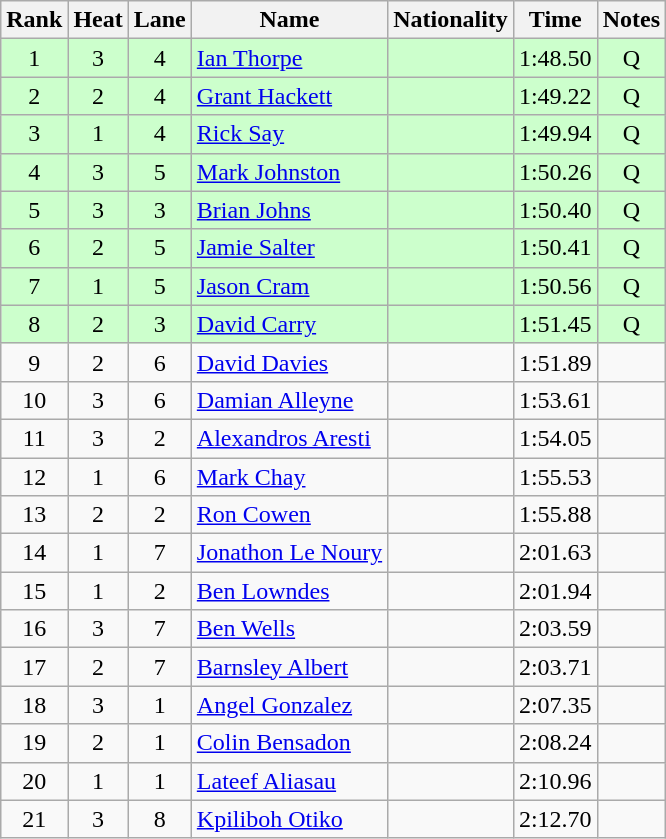<table class="wikitable sortable" style="text-align:center">
<tr>
<th>Rank</th>
<th>Heat</th>
<th>Lane</th>
<th>Name</th>
<th>Nationality</th>
<th>Time</th>
<th>Notes</th>
</tr>
<tr bgcolor=ccffcc>
<td>1</td>
<td>3</td>
<td>4</td>
<td align=left><a href='#'>Ian Thorpe</a></td>
<td align=left></td>
<td>1:48.50</td>
<td>Q</td>
</tr>
<tr bgcolor=ccffcc>
<td>2</td>
<td>2</td>
<td>4</td>
<td align=left><a href='#'>Grant Hackett</a></td>
<td align=left></td>
<td>1:49.22</td>
<td>Q</td>
</tr>
<tr bgcolor=ccffcc>
<td>3</td>
<td>1</td>
<td>4</td>
<td align=left><a href='#'>Rick Say</a></td>
<td align=left></td>
<td>1:49.94</td>
<td>Q</td>
</tr>
<tr bgcolor=ccffcc>
<td>4</td>
<td>3</td>
<td>5</td>
<td align=left><a href='#'>Mark Johnston</a></td>
<td align=left></td>
<td>1:50.26</td>
<td>Q</td>
</tr>
<tr bgcolor=ccffcc>
<td>5</td>
<td>3</td>
<td>3</td>
<td align=left><a href='#'>Brian Johns</a></td>
<td align=left></td>
<td>1:50.40</td>
<td>Q</td>
</tr>
<tr bgcolor=ccffcc>
<td>6</td>
<td>2</td>
<td>5</td>
<td align=left><a href='#'>Jamie Salter</a></td>
<td align=left></td>
<td>1:50.41</td>
<td>Q</td>
</tr>
<tr bgcolor=ccffcc>
<td>7</td>
<td>1</td>
<td>5</td>
<td align=left><a href='#'>Jason Cram</a></td>
<td align=left></td>
<td>1:50.56</td>
<td>Q</td>
</tr>
<tr bgcolor=ccffcc>
<td>8</td>
<td>2</td>
<td>3</td>
<td align=left><a href='#'>David Carry</a></td>
<td align=left></td>
<td>1:51.45</td>
<td>Q</td>
</tr>
<tr>
<td>9</td>
<td>2</td>
<td>6</td>
<td align=left><a href='#'>David Davies</a></td>
<td align=left></td>
<td>1:51.89</td>
<td></td>
</tr>
<tr>
<td>10</td>
<td>3</td>
<td>6</td>
<td align=left><a href='#'>Damian Alleyne</a></td>
<td align=left></td>
<td>1:53.61</td>
<td></td>
</tr>
<tr>
<td>11</td>
<td>3</td>
<td>2</td>
<td align=left><a href='#'>Alexandros Aresti</a></td>
<td align=left></td>
<td>1:54.05</td>
<td></td>
</tr>
<tr>
<td>12</td>
<td>1</td>
<td>6</td>
<td align=left><a href='#'>Mark Chay</a></td>
<td align=left></td>
<td>1:55.53</td>
<td></td>
</tr>
<tr>
<td>13</td>
<td>2</td>
<td>2</td>
<td align=left><a href='#'>Ron Cowen</a></td>
<td align=left></td>
<td>1:55.88</td>
<td></td>
</tr>
<tr>
<td>14</td>
<td>1</td>
<td>7</td>
<td align=left><a href='#'>Jonathon Le Noury</a></td>
<td align=left></td>
<td>2:01.63</td>
<td></td>
</tr>
<tr>
<td>15</td>
<td>1</td>
<td>2</td>
<td align=left><a href='#'>Ben Lowndes</a></td>
<td align=left></td>
<td>2:01.94</td>
<td></td>
</tr>
<tr>
<td>16</td>
<td>3</td>
<td>7</td>
<td align=left><a href='#'>Ben Wells</a></td>
<td align=left></td>
<td>2:03.59</td>
<td></td>
</tr>
<tr>
<td>17</td>
<td>2</td>
<td>7</td>
<td align=left><a href='#'>Barnsley Albert</a></td>
<td align=left></td>
<td>2:03.71</td>
<td></td>
</tr>
<tr>
<td>18</td>
<td>3</td>
<td>1</td>
<td align=left><a href='#'>Angel Gonzalez</a></td>
<td align=left></td>
<td>2:07.35</td>
<td></td>
</tr>
<tr>
<td>19</td>
<td>2</td>
<td>1</td>
<td align=left><a href='#'>Colin Bensadon</a></td>
<td align=left></td>
<td>2:08.24</td>
<td></td>
</tr>
<tr>
<td>20</td>
<td>1</td>
<td>1</td>
<td align=left><a href='#'>Lateef Aliasau</a></td>
<td align=left></td>
<td>2:10.96</td>
<td></td>
</tr>
<tr>
<td>21</td>
<td>3</td>
<td>8</td>
<td align=left><a href='#'>Kpiliboh Otiko</a></td>
<td align=left></td>
<td>2:12.70</td>
<td></td>
</tr>
</table>
